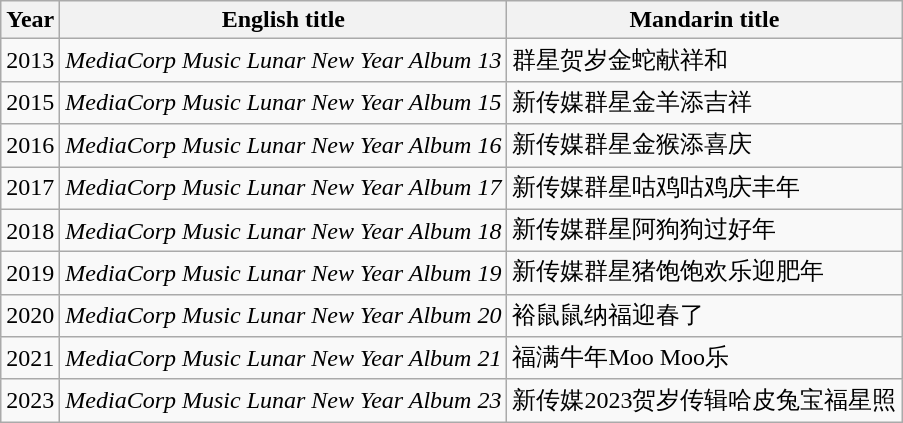<table class="wikitable sortable">
<tr>
<th>Year</th>
<th>English title</th>
<th>Mandarin title</th>
</tr>
<tr>
<td>2013</td>
<td><em>MediaCorp Music Lunar New Year Album 13</em></td>
<td>群星贺岁金蛇献祥和</td>
</tr>
<tr>
<td>2015</td>
<td><em>MediaCorp Music Lunar New Year Album 15</em></td>
<td>新传媒群星金羊添吉祥</td>
</tr>
<tr>
<td>2016</td>
<td><em>MediaCorp Music Lunar New Year Album 16</em></td>
<td>新传媒群星金猴添喜庆</td>
</tr>
<tr>
<td>2017</td>
<td><em>MediaCorp Music Lunar New Year Album 17</em></td>
<td>新传媒群星咕鸡咕鸡庆丰年</td>
</tr>
<tr>
<td>2018</td>
<td><em>MediaCorp Music Lunar New Year Album 18</em></td>
<td>新传媒群星阿狗狗过好年</td>
</tr>
<tr>
<td>2019</td>
<td><em>MediaCorp Music Lunar New Year Album 19</em></td>
<td>新传媒群星猪饱饱欢乐迎肥年</td>
</tr>
<tr>
<td>2020</td>
<td><em>MediaCorp Music Lunar New Year Album 20</em></td>
<td>裕鼠鼠纳福迎春了</td>
</tr>
<tr>
<td>2021</td>
<td><em>MediaCorp Music Lunar New Year Album 21</em></td>
<td>福满牛年Moo Moo乐</td>
</tr>
<tr>
<td>2023</td>
<td><em>MediaCorp Music Lunar New Year Album 23</em></td>
<td>新传媒2023贺岁传辑哈皮兔宝福星照</td>
</tr>
</table>
